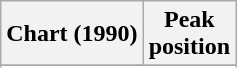<table class="wikitable sortable plainrowheaders" style="text-align:center">
<tr>
<th scope="col">Chart (1990)</th>
<th scope="col">Peak<br>position</th>
</tr>
<tr>
</tr>
<tr>
</tr>
<tr>
</tr>
<tr>
</tr>
<tr>
</tr>
<tr>
</tr>
<tr>
</tr>
<tr>
</tr>
<tr>
</tr>
<tr>
</tr>
<tr>
</tr>
</table>
